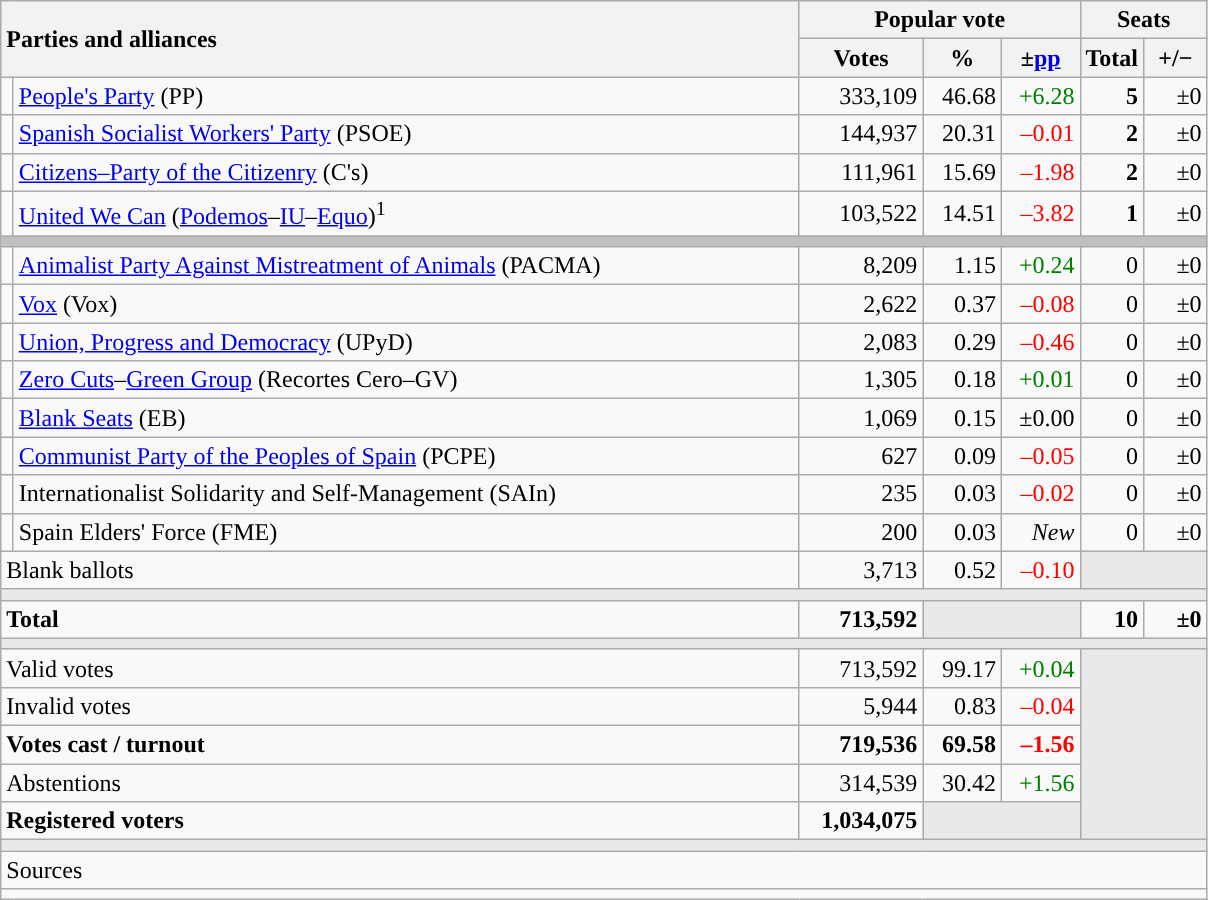<table class="wikitable" style="text-align:right;">
<tr>
<th style="text-align:left;" rowspan="2" colspan="2" width="525">Parties and alliances</th>
<th colspan="3">Popular vote</th>
<th colspan="2">Seats</th>
</tr>
<tr>
<th width="75">Votes</th>
<th width="45">%</th>
<th width="45">±<a href='#'>pp</a></th>
<th width="35">Total</th>
<th width="35">+/−</th>
</tr>
<tr>
<td width="1" style="color:inherit;background:"></td>
<td align="left"><a href='#'>People's Party</a> (PP)</td>
<td>333,109</td>
<td>46.68</td>
<td style="color:green;">+6.28</td>
<td><strong>5</strong></td>
<td>±0</td>
</tr>
<tr>
<td style="color:inherit;background:"></td>
<td align="left"><a href='#'>Spanish Socialist Workers' Party</a> (PSOE)</td>
<td>144,937</td>
<td>20.31</td>
<td style="color:red;">–0.01</td>
<td><strong>2</strong></td>
<td>±0</td>
</tr>
<tr>
<td style="color:inherit;background:"></td>
<td align="left"><a href='#'>Citizens–Party of the Citizenry</a> (C's)</td>
<td>111,961</td>
<td>15.69</td>
<td style="color:red;">–1.98</td>
<td><strong>2</strong></td>
<td>±0</td>
</tr>
<tr>
<td style="color:inherit;background:"></td>
<td align="left"><a href='#'>United We Can</a> (<a href='#'>Podemos</a>–<a href='#'>IU</a>–<a href='#'>Equo</a>)<sup>1</sup></td>
<td>103,522</td>
<td>14.51</td>
<td style="color:red;">–3.82</td>
<td><strong>1</strong></td>
<td>±0</td>
</tr>
<tr>
<td colspan="7" bgcolor="#C0C0C0"></td>
</tr>
<tr>
<td style="color:inherit;background:"></td>
<td align="left"><a href='#'>Animalist Party Against Mistreatment of Animals</a> (PACMA)</td>
<td>8,209</td>
<td>1.15</td>
<td style="color:green;">+0.24</td>
<td>0</td>
<td>±0</td>
</tr>
<tr>
<td style="color:inherit;background:"></td>
<td align="left"><a href='#'>Vox</a> (Vox)</td>
<td>2,622</td>
<td>0.37</td>
<td style="color:red;">–0.08</td>
<td>0</td>
<td>±0</td>
</tr>
<tr>
<td style="color:inherit;background:"></td>
<td align="left"><a href='#'>Union, Progress and Democracy</a> (UPyD)</td>
<td>2,083</td>
<td>0.29</td>
<td style="color:red;">–0.46</td>
<td>0</td>
<td>±0</td>
</tr>
<tr>
<td style="color:inherit;background:"></td>
<td align="left"><a href='#'>Zero Cuts</a>–<a href='#'>Green Group</a> (Recortes Cero–GV)</td>
<td>1,305</td>
<td>0.18</td>
<td style="color:green;">+0.01</td>
<td>0</td>
<td>±0</td>
</tr>
<tr>
<td style="color:inherit;background:"></td>
<td align="left"><a href='#'>Blank Seats</a> (EB)</td>
<td>1,069</td>
<td>0.15</td>
<td>±0.00</td>
<td>0</td>
<td>±0</td>
</tr>
<tr>
<td style="color:inherit;background:"></td>
<td align="left"><a href='#'>Communist Party of the Peoples of Spain</a> (PCPE)</td>
<td>627</td>
<td>0.09</td>
<td style="color:red;">–0.05</td>
<td>0</td>
<td>±0</td>
</tr>
<tr>
<td style="color:inherit;background:"></td>
<td align="left">Internationalist Solidarity and Self-Management (SAIn)</td>
<td>235</td>
<td>0.03</td>
<td style="color:red;">–0.02</td>
<td>0</td>
<td>±0</td>
</tr>
<tr>
<td style="color:inherit;background:"></td>
<td align="left">Spain Elders' Force (FME)</td>
<td>200</td>
<td>0.03</td>
<td><em>New</em></td>
<td>0</td>
<td>±0</td>
</tr>
<tr>
<td align="left" colspan="2">Blank ballots</td>
<td>3,713</td>
<td>0.52</td>
<td style="color:red;">–0.10</td>
<td bgcolor="#E9E9E9" colspan="2"></td>
</tr>
<tr>
<td colspan="7" bgcolor="#E9E9E9"></td>
</tr>
<tr style="font-weight:bold;">
<td align="left" colspan="2">Total</td>
<td>713,592</td>
<td bgcolor="#E9E9E9" colspan="2"></td>
<td>10</td>
<td>±0</td>
</tr>
<tr>
<td colspan="7" bgcolor="#E9E9E9"></td>
</tr>
<tr>
<td align="left" colspan="2">Valid votes</td>
<td>713,592</td>
<td>99.17</td>
<td style="color:green;">+0.04</td>
<td bgcolor="#E9E9E9" colspan="2" rowspan="5"></td>
</tr>
<tr>
<td align="left" colspan="2">Invalid votes</td>
<td>5,944</td>
<td>0.83</td>
<td style="color:red;">–0.04</td>
</tr>
<tr style="font-weight:bold;">
<td align="left" colspan="2">Votes cast / turnout</td>
<td>719,536</td>
<td>69.58</td>
<td style="color:red;">–1.56</td>
</tr>
<tr>
<td align="left" colspan="2">Abstentions</td>
<td>314,539</td>
<td>30.42</td>
<td style="color:green;">+1.56</td>
</tr>
<tr style="font-weight:bold;">
<td align="left" colspan="2">Registered voters</td>
<td>1,034,075</td>
<td bgcolor="#E9E9E9" colspan="2"></td>
</tr>
<tr>
<td colspan="7" bgcolor="#E9E9E9"></td>
</tr>
<tr>
<td align="left" colspan="7">Sources</td>
</tr>
<tr>
<td colspan="7" style="text-align:left; max-width:790px;"></td>
</tr>
</table>
